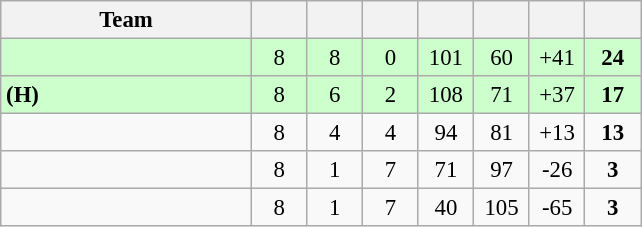<table class="wikitable" style="text-align:center;font-size:95%">
<tr>
<th width=160>Team</th>
<th width=30></th>
<th width=30></th>
<th width=30></th>
<th width=30></th>
<th width=30></th>
<th width=30></th>
<th width=30></th>
</tr>
<tr bgcolor=ccffcc>
<td align="left"></td>
<td>8</td>
<td>8</td>
<td>0</td>
<td>101</td>
<td>60</td>
<td>+41</td>
<td><strong>24</strong></td>
</tr>
<tr bgcolor=ccffcc>
<td align="left"> <strong>(H)</strong></td>
<td>8</td>
<td>6</td>
<td>2</td>
<td>108</td>
<td>71</td>
<td>+37</td>
<td><strong>17</strong></td>
</tr>
<tr>
<td align="left"></td>
<td>8</td>
<td>4</td>
<td>4</td>
<td>94</td>
<td>81</td>
<td>+13</td>
<td><strong>13</strong></td>
</tr>
<tr>
<td align="left"></td>
<td>8</td>
<td>1</td>
<td>7</td>
<td>71</td>
<td>97</td>
<td>-26</td>
<td><strong>3</strong></td>
</tr>
<tr>
<td align="left"></td>
<td>8</td>
<td>1</td>
<td>7</td>
<td>40</td>
<td>105</td>
<td>-65</td>
<td><strong>3</strong></td>
</tr>
</table>
